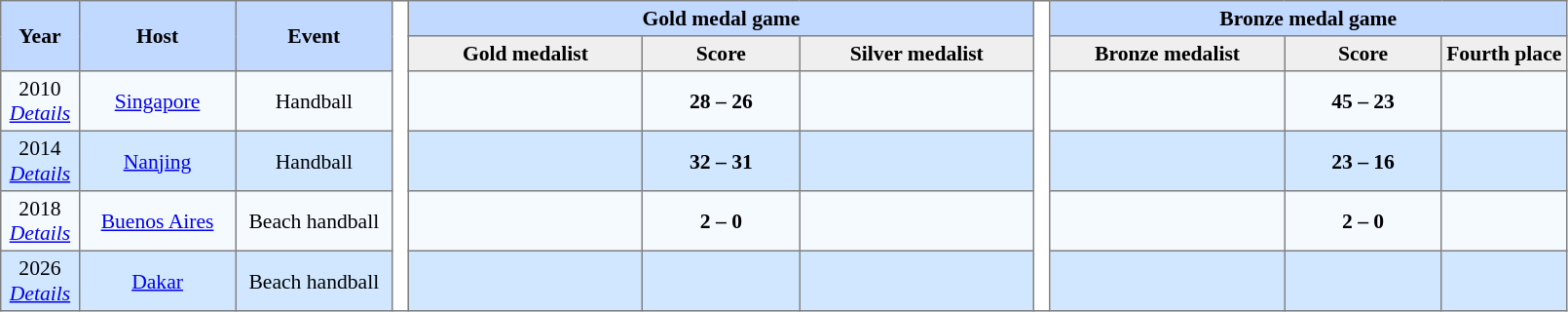<table border=1 style="border-collapse:collapse; font-size:90%; text-align:center;" cellpadding=3 cellspacing=0>
<tr bgcolor=#C1D8FF>
<th rowspan=2 width=5%>Year</th>
<th rowspan=2 width=10%>Host</th>
<th rowspan=2 width=10%>Event</th>
<th width=1% rowspan=100 bgcolor=ffffff></th>
<th colspan=3>Gold medal game</th>
<th width=1% rowspan=100 bgcolor=ffffff></th>
<th colspan=3>Bronze medal game</th>
</tr>
<tr bgcolor=#EFEFEF>
<th width=15%>Gold medalist</th>
<th width=10%>Score</th>
<th width=15%>Silver medalist</th>
<th width=15%>Bronze medalist</th>
<th width=10%>Score</th>
<th width=15%>Fourth place</th>
</tr>
<tr bgcolor=#F5FAFF>
<td>2010<br><em><a href='#'>Details</a></em></td>
<td><a href='#'>Singapore</a></td>
<td>Handball</td>
<td><strong></strong></td>
<td><strong>28 – 26</strong></td>
<td></td>
<td></td>
<td><strong>45 – 23</strong></td>
<td></td>
</tr>
<tr bgcolor=#D0E7FF>
<td>2014<br><em><a href='#'>Details</a></em></td>
<td><a href='#'>Nanjing</a></td>
<td>Handball</td>
<td><strong></strong></td>
<td><strong>32 – 31</strong></td>
<td></td>
<td></td>
<td><strong>23 – 16</strong></td>
<td></td>
</tr>
<tr bgcolor=#F5FAFF>
<td>2018<br><em><a href='#'>Details</a></em></td>
<td><a href='#'>Buenos Aires</a></td>
<td>Beach handball</td>
<td><strong></strong></td>
<td><strong>2 – 0</strong></td>
<td></td>
<td></td>
<td><strong>2 – 0</strong></td>
<td></td>
</tr>
<tr bgcolor=#D0E7FF>
<td>2026<br><em><a href='#'>Details</a></em></td>
<td><a href='#'>Dakar</a></td>
<td>Beach handball</td>
<td></td>
<td></td>
<td></td>
<td></td>
<td></td>
<td></td>
</tr>
</table>
